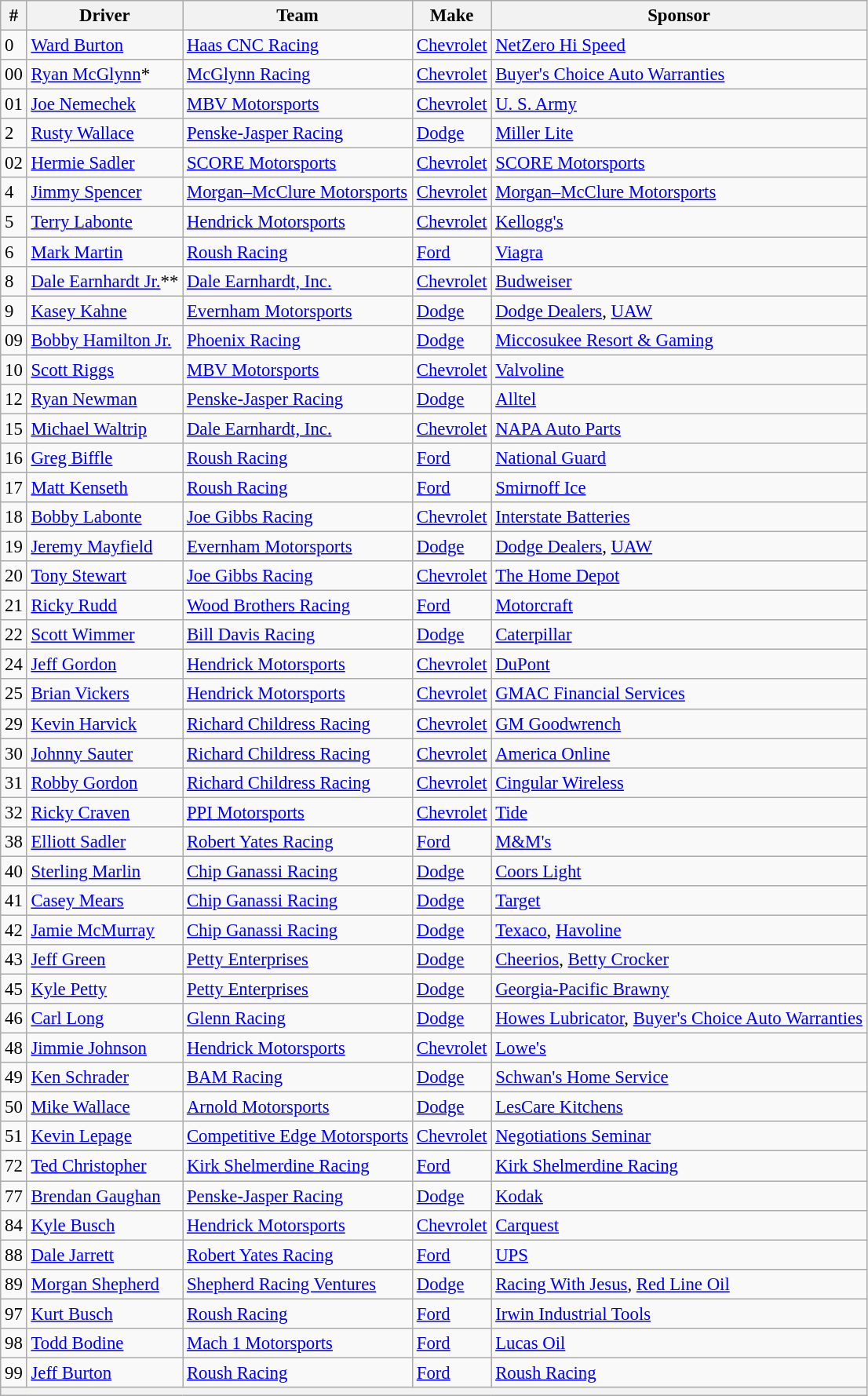<table class="wikitable" style="font-size:95%">
<tr>
<th>#</th>
<th>Driver</th>
<th>Team</th>
<th>Make</th>
<th>Sponsor</th>
</tr>
<tr>
<td>0</td>
<td><a href='#'>Ward Burton</a></td>
<td><a href='#'>Haas CNC Racing</a></td>
<td><a href='#'>Chevrolet</a></td>
<td><a href='#'>NetZero Hi Speed</a></td>
</tr>
<tr>
<td>00</td>
<td><a href='#'>Ryan McGlynn</a>*</td>
<td><a href='#'>McGlynn Racing</a></td>
<td><a href='#'>Chevrolet</a></td>
<td><a href='#'>Buyer's Choice Auto Warranties</a></td>
</tr>
<tr>
<td>01</td>
<td><a href='#'>Joe Nemechek</a></td>
<td><a href='#'>MBV Motorsports</a></td>
<td><a href='#'>Chevrolet</a></td>
<td><a href='#'>U. S. Army</a></td>
</tr>
<tr>
<td>2</td>
<td><a href='#'>Rusty Wallace</a></td>
<td><a href='#'>Penske-Jasper Racing</a></td>
<td><a href='#'>Dodge</a></td>
<td><a href='#'>Miller Lite</a></td>
</tr>
<tr>
<td>02</td>
<td><a href='#'>Hermie Sadler</a></td>
<td><a href='#'>SCORE Motorsports</a></td>
<td><a href='#'>Chevrolet</a></td>
<td><a href='#'>SCORE Motorsports</a></td>
</tr>
<tr>
<td>4</td>
<td><a href='#'>Jimmy Spencer</a></td>
<td><a href='#'>Morgan–McClure Motorsports</a></td>
<td><a href='#'>Chevrolet</a></td>
<td><a href='#'>Morgan–McClure Motorsports</a></td>
</tr>
<tr>
<td>5</td>
<td><a href='#'>Terry Labonte</a></td>
<td><a href='#'>Hendrick Motorsports</a></td>
<td><a href='#'>Chevrolet</a></td>
<td><a href='#'>Kellogg's</a></td>
</tr>
<tr>
<td>6</td>
<td><a href='#'>Mark Martin</a></td>
<td><a href='#'>Roush Racing</a></td>
<td><a href='#'>Ford</a></td>
<td><a href='#'>Viagra</a></td>
</tr>
<tr>
<td>8</td>
<td><a href='#'>Dale Earnhardt Jr.</a>**</td>
<td><a href='#'>Dale Earnhardt, Inc.</a></td>
<td><a href='#'>Chevrolet</a></td>
<td><a href='#'>Budweiser</a></td>
</tr>
<tr>
<td>9</td>
<td><a href='#'>Kasey Kahne</a></td>
<td><a href='#'>Evernham Motorsports</a></td>
<td><a href='#'>Dodge</a></td>
<td><a href='#'>Dodge Dealers</a>, <a href='#'>UAW</a></td>
</tr>
<tr>
<td>09</td>
<td><a href='#'>Bobby Hamilton Jr.</a></td>
<td><a href='#'>Phoenix Racing</a></td>
<td><a href='#'>Dodge</a></td>
<td><a href='#'>Miccosukee Resort & Gaming</a></td>
</tr>
<tr>
<td>10</td>
<td><a href='#'>Scott Riggs</a></td>
<td><a href='#'>MBV Motorsports</a></td>
<td><a href='#'>Chevrolet</a></td>
<td><a href='#'>Valvoline</a></td>
</tr>
<tr>
<td>12</td>
<td><a href='#'>Ryan Newman</a></td>
<td><a href='#'>Penske-Jasper Racing</a></td>
<td><a href='#'>Dodge</a></td>
<td><a href='#'>Alltel</a></td>
</tr>
<tr>
<td>15</td>
<td><a href='#'>Michael Waltrip</a></td>
<td><a href='#'>Dale Earnhardt, Inc.</a></td>
<td><a href='#'>Chevrolet</a></td>
<td><a href='#'>NAPA Auto Parts</a></td>
</tr>
<tr>
<td>16</td>
<td><a href='#'>Greg Biffle</a></td>
<td><a href='#'>Roush Racing</a></td>
<td><a href='#'>Ford</a></td>
<td><a href='#'>National Guard</a></td>
</tr>
<tr>
<td>17</td>
<td><a href='#'>Matt Kenseth</a></td>
<td><a href='#'>Roush Racing</a></td>
<td><a href='#'>Ford</a></td>
<td><a href='#'>Smirnoff Ice</a></td>
</tr>
<tr>
<td>18</td>
<td><a href='#'>Bobby Labonte</a></td>
<td><a href='#'>Joe Gibbs Racing</a></td>
<td><a href='#'>Chevrolet</a></td>
<td><a href='#'>Interstate Batteries</a></td>
</tr>
<tr>
<td>19</td>
<td><a href='#'>Jeremy Mayfield</a></td>
<td><a href='#'>Evernham Motorsports</a></td>
<td><a href='#'>Dodge</a></td>
<td><a href='#'>Dodge Dealers</a>, <a href='#'>UAW</a></td>
</tr>
<tr>
<td>20</td>
<td><a href='#'>Tony Stewart</a></td>
<td><a href='#'>Joe Gibbs Racing</a></td>
<td><a href='#'>Chevrolet</a></td>
<td><a href='#'>The Home Depot</a></td>
</tr>
<tr>
<td>21</td>
<td><a href='#'>Ricky Rudd</a></td>
<td><a href='#'>Wood Brothers Racing</a></td>
<td><a href='#'>Ford</a></td>
<td><a href='#'>Motorcraft</a></td>
</tr>
<tr>
<td>22</td>
<td><a href='#'>Scott Wimmer</a></td>
<td><a href='#'>Bill Davis Racing</a></td>
<td><a href='#'>Dodge</a></td>
<td><a href='#'>Caterpillar</a></td>
</tr>
<tr>
<td>24</td>
<td><a href='#'>Jeff Gordon</a></td>
<td><a href='#'>Hendrick Motorsports</a></td>
<td><a href='#'>Chevrolet</a></td>
<td><a href='#'>DuPont</a></td>
</tr>
<tr>
<td>25</td>
<td><a href='#'>Brian Vickers</a></td>
<td><a href='#'>Hendrick Motorsports</a></td>
<td><a href='#'>Chevrolet</a></td>
<td><a href='#'>GMAC Financial Services</a></td>
</tr>
<tr>
<td>29</td>
<td><a href='#'>Kevin Harvick</a></td>
<td><a href='#'>Richard Childress Racing</a></td>
<td><a href='#'>Chevrolet</a></td>
<td><a href='#'>GM Goodwrench</a></td>
</tr>
<tr>
<td>30</td>
<td><a href='#'>Johnny Sauter</a></td>
<td><a href='#'>Richard Childress Racing</a></td>
<td><a href='#'>Chevrolet</a></td>
<td><a href='#'>America Online</a></td>
</tr>
<tr>
<td>31</td>
<td><a href='#'>Robby Gordon</a></td>
<td><a href='#'>Richard Childress Racing</a></td>
<td><a href='#'>Chevrolet</a></td>
<td><a href='#'>Cingular Wireless</a></td>
</tr>
<tr>
<td>32</td>
<td><a href='#'>Ricky Craven</a></td>
<td><a href='#'>PPI Motorsports</a></td>
<td><a href='#'>Chevrolet</a></td>
<td><a href='#'>Tide</a></td>
</tr>
<tr>
<td>38</td>
<td><a href='#'>Elliott Sadler</a></td>
<td><a href='#'>Robert Yates Racing</a></td>
<td><a href='#'>Ford</a></td>
<td><a href='#'>M&M's</a></td>
</tr>
<tr>
<td>40</td>
<td><a href='#'>Sterling Marlin</a></td>
<td><a href='#'>Chip Ganassi Racing</a></td>
<td><a href='#'>Dodge</a></td>
<td><a href='#'>Coors Light</a></td>
</tr>
<tr>
<td>41</td>
<td><a href='#'>Casey Mears</a></td>
<td><a href='#'>Chip Ganassi Racing</a></td>
<td><a href='#'>Dodge</a></td>
<td><a href='#'>Target</a></td>
</tr>
<tr>
<td>42</td>
<td><a href='#'>Jamie McMurray</a></td>
<td><a href='#'>Chip Ganassi Racing</a></td>
<td><a href='#'>Dodge</a></td>
<td><a href='#'>Texaco</a>, <a href='#'>Havoline</a></td>
</tr>
<tr>
<td>43</td>
<td><a href='#'>Jeff Green</a></td>
<td><a href='#'>Petty Enterprises</a></td>
<td><a href='#'>Dodge</a></td>
<td><a href='#'>Cheerios</a>, <a href='#'>Betty Crocker</a></td>
</tr>
<tr>
<td>45</td>
<td><a href='#'>Kyle Petty</a></td>
<td><a href='#'>Petty Enterprises</a></td>
<td><a href='#'>Dodge</a></td>
<td><a href='#'>Georgia-Pacific Brawny</a></td>
</tr>
<tr>
<td>46</td>
<td><a href='#'>Carl Long</a></td>
<td><a href='#'>Glenn Racing</a></td>
<td><a href='#'>Dodge</a></td>
<td><a href='#'>Howes Lubricator</a>, <a href='#'>Buyer's Choice Auto Warranties</a></td>
</tr>
<tr>
<td>48</td>
<td><a href='#'>Jimmie Johnson</a></td>
<td><a href='#'>Hendrick Motorsports</a></td>
<td><a href='#'>Chevrolet</a></td>
<td><a href='#'>Lowe's</a></td>
</tr>
<tr>
<td>49</td>
<td><a href='#'>Ken Schrader</a></td>
<td><a href='#'>BAM Racing</a></td>
<td><a href='#'>Dodge</a></td>
<td><a href='#'>Schwan's Home Service</a></td>
</tr>
<tr>
<td>50</td>
<td><a href='#'>Mike Wallace</a></td>
<td><a href='#'>Arnold Motorsports</a></td>
<td><a href='#'>Dodge</a></td>
<td><a href='#'>LesCare Kitchens</a></td>
</tr>
<tr>
<td>51</td>
<td><a href='#'>Kevin Lepage</a></td>
<td><a href='#'>Competitive Edge Motorsports</a></td>
<td><a href='#'>Chevrolet</a></td>
<td><a href='#'>Negotiations Seminar</a></td>
</tr>
<tr>
<td>72</td>
<td><a href='#'>Ted Christopher</a></td>
<td><a href='#'>Kirk Shelmerdine Racing</a></td>
<td><a href='#'>Ford</a></td>
<td><a href='#'>Kirk Shelmerdine Racing</a></td>
</tr>
<tr>
<td>77</td>
<td><a href='#'>Brendan Gaughan</a></td>
<td><a href='#'>Penske-Jasper Racing</a></td>
<td><a href='#'>Dodge</a></td>
<td><a href='#'>Kodak</a></td>
</tr>
<tr>
<td>84</td>
<td><a href='#'>Kyle Busch</a></td>
<td><a href='#'>Hendrick Motorsports</a></td>
<td><a href='#'>Chevrolet</a></td>
<td><a href='#'>Carquest</a></td>
</tr>
<tr>
<td>88</td>
<td><a href='#'>Dale Jarrett</a></td>
<td><a href='#'>Robert Yates Racing</a></td>
<td><a href='#'>Ford</a></td>
<td><a href='#'>UPS</a></td>
</tr>
<tr>
<td>89</td>
<td><a href='#'>Morgan Shepherd</a></td>
<td><a href='#'>Shepherd Racing Ventures</a></td>
<td><a href='#'>Dodge</a></td>
<td><a href='#'>Racing With Jesus</a>, <a href='#'>Red Line Oil</a></td>
</tr>
<tr>
<td>97</td>
<td><a href='#'>Kurt Busch</a></td>
<td><a href='#'>Roush Racing</a></td>
<td><a href='#'>Ford</a></td>
<td><a href='#'>Irwin Industrial Tools</a></td>
</tr>
<tr>
<td>98</td>
<td><a href='#'>Todd Bodine</a></td>
<td><a href='#'>Mach 1 Motorsports</a></td>
<td><a href='#'>Ford</a></td>
<td><a href='#'>Lucas Oil</a></td>
</tr>
<tr>
<td>99</td>
<td><a href='#'>Jeff Burton</a></td>
<td><a href='#'>Roush Racing</a></td>
<td><a href='#'>Ford</a></td>
<td><a href='#'>Roush Racing</a></td>
</tr>
<tr>
<th colspan="5"></th>
</tr>
</table>
